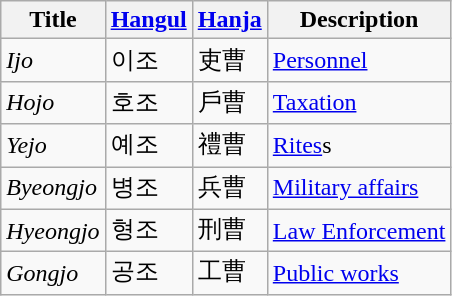<table class="wikitable">
<tr>
<th>Title</th>
<th><a href='#'>Hangul</a></th>
<th><a href='#'>Hanja</a></th>
<th>Description</th>
</tr>
<tr>
<td><em>Ijo</em></td>
<td>이조</td>
<td>吏曹</td>
<td><a href='#'>Personnel</a></td>
</tr>
<tr>
<td><em>Hojo</em></td>
<td>호조</td>
<td>戶曹</td>
<td><a href='#'>Taxation</a></td>
</tr>
<tr>
<td><em>Yejo</em></td>
<td>예조</td>
<td>禮曹</td>
<td><a href='#'>Rites</a>s</td>
</tr>
<tr>
<td><em>Byeongjo</em></td>
<td>병조</td>
<td>兵曹</td>
<td><a href='#'>Military affairs</a></td>
</tr>
<tr>
<td><em>Hyeongjo</em></td>
<td>형조</td>
<td>刑曹</td>
<td><a href='#'>Law Enforcement</a></td>
</tr>
<tr>
<td><em>Gongjo</em></td>
<td>공조</td>
<td>工曹</td>
<td><a href='#'>Public works</a></td>
</tr>
</table>
